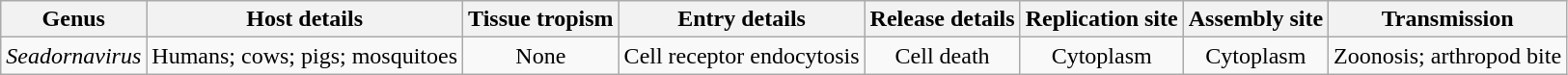<table class="wikitable sortable" style="text-align:center">
<tr>
<th>Genus</th>
<th>Host details</th>
<th>Tissue tropism</th>
<th>Entry details</th>
<th>Release details</th>
<th>Replication site</th>
<th>Assembly site</th>
<th>Transmission</th>
</tr>
<tr>
<td><em>Seadornavirus</em></td>
<td>Humans; cows; pigs; mosquitoes</td>
<td>None</td>
<td>Cell receptor endocytosis</td>
<td>Cell death</td>
<td>Cytoplasm</td>
<td>Cytoplasm</td>
<td>Zoonosis; arthropod bite</td>
</tr>
</table>
